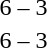<table style="text-align:center">
<tr>
<th width=200></th>
<th width=100></th>
<th width=200></th>
</tr>
<tr>
<td align=right><strong></strong></td>
<td>6 – 3</td>
<td align=left></td>
</tr>
<tr>
<td align=right><strong></strong></td>
<td>6 – 3</td>
<td align=left></td>
</tr>
</table>
